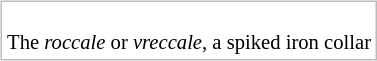<table style="float: right; border: 1px solid #BBB; margin: .46em 0 0 .2em;">
<tr style="font-size: 86%;">
<td valign="top"><br> The <em>roccale</em> or <em>vreccale</em>, a spiked iron collar</td>
</tr>
</table>
